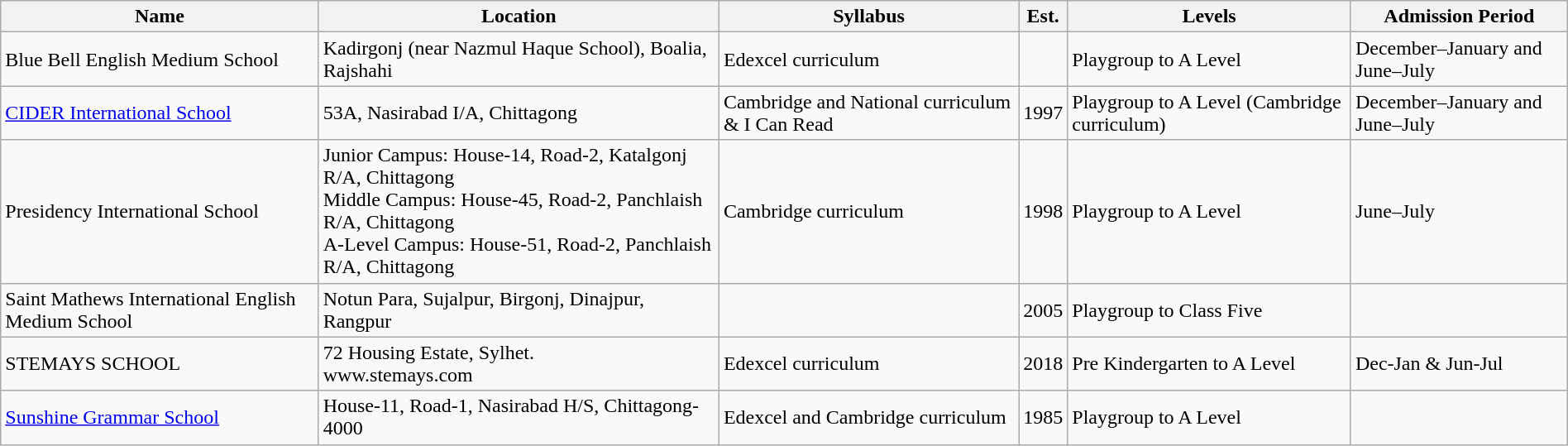<table class="wikitable sortable" style="width:100%;">
<tr>
<th>Name</th>
<th>Location</th>
<th>Syllabus</th>
<th>Est.</th>
<th>Levels</th>
<th>Admission Period</th>
</tr>
<tr>
<td>Blue Bell English Medium School</td>
<td>Kadirgonj (near Nazmul Haque School), Boalia, Rajshahi</td>
<td>Edexcel curriculum</td>
<td></td>
<td>Playgroup to A Level</td>
<td>December–January and June–July</td>
</tr>
<tr>
<td><a href='#'>CIDER International School</a></td>
<td>53A, Nasirabad I/A, Chittagong</td>
<td>Cambridge and National curriculum & I Can Read</td>
<td>1997</td>
<td>Playgroup to A Level (Cambridge curriculum)</td>
<td>December–January and June–July</td>
</tr>
<tr>
<td>Presidency International School</td>
<td>Junior Campus: House-14, Road-2, Katalgonj R/A, Chittagong<br>Middle Campus: House-45, Road-2, Panchlaish R/A, Chittagong<br>A-Level Campus: House-51, Road-2, Panchlaish R/A, Chittagong</td>
<td>Cambridge curriculum</td>
<td>1998</td>
<td>Playgroup to A Level</td>
<td>June–July</td>
</tr>
<tr>
<td>Saint Mathews International English Medium School</td>
<td>Notun Para, Sujalpur, Birgonj, Dinajpur, Rangpur</td>
<td></td>
<td>2005</td>
<td>Playgroup to Class Five</td>
<td></td>
</tr>
<tr>
<td>STEMAYS SCHOOL</td>
<td>72 Housing Estate, Sylhet.<br>www.stemays.com</td>
<td>Edexcel curriculum</td>
<td>2018</td>
<td>Pre Kindergarten to A Level</td>
<td>Dec-Jan & Jun-Jul</td>
</tr>
<tr>
<td><a href='#'>Sunshine Grammar School</a></td>
<td>House-11, Road-1, Nasirabad H/S, Chittagong-4000</td>
<td>Edexcel and Cambridge curriculum</td>
<td>1985</td>
<td>Playgroup to A Level</td>
<td></td>
</tr>
</table>
